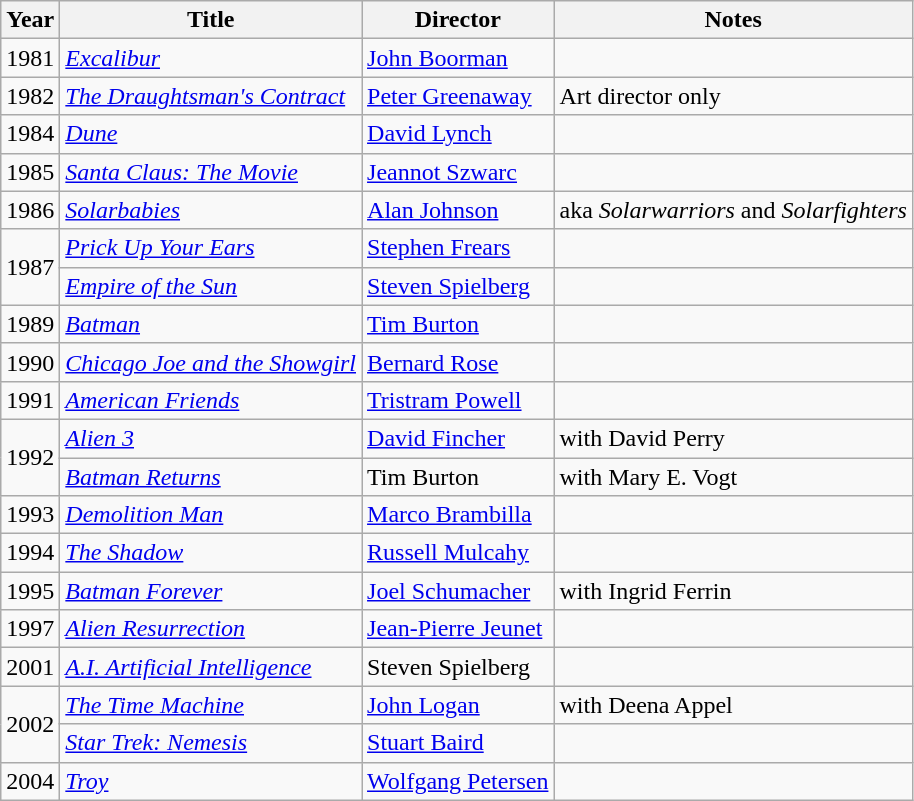<table class="wikitable sortable">
<tr>
<th>Year</th>
<th>Title</th>
<th>Director</th>
<th>Notes</th>
</tr>
<tr>
<td>1981</td>
<td><em><a href='#'>Excalibur</a></em></td>
<td><a href='#'>John Boorman</a></td>
<td></td>
</tr>
<tr>
<td>1982</td>
<td><em><a href='#'>The Draughtsman's Contract</a></em></td>
<td><a href='#'>Peter Greenaway</a></td>
<td>Art director only</td>
</tr>
<tr>
<td>1984</td>
<td><em><a href='#'>Dune</a></em></td>
<td><a href='#'>David Lynch</a></td>
<td></td>
</tr>
<tr>
<td>1985</td>
<td><em><a href='#'>Santa Claus: The Movie</a></em></td>
<td><a href='#'>Jeannot Szwarc</a></td>
<td></td>
</tr>
<tr>
<td>1986</td>
<td><em><a href='#'>Solarbabies</a></em></td>
<td><a href='#'>Alan Johnson</a></td>
<td>aka <em>Solarwarriors</em> and <em>Solarfighters</em></td>
</tr>
<tr>
<td rowspan="2">1987</td>
<td><em><a href='#'>Prick Up Your Ears</a></em></td>
<td><a href='#'>Stephen Frears</a></td>
<td></td>
</tr>
<tr>
<td><em><a href='#'>Empire of the Sun</a></em></td>
<td><a href='#'>Steven Spielberg</a></td>
<td></td>
</tr>
<tr>
<td>1989</td>
<td><em><a href='#'>Batman</a></em></td>
<td><a href='#'>Tim Burton</a></td>
<td></td>
</tr>
<tr>
<td>1990</td>
<td><em><a href='#'>Chicago Joe and the Showgirl</a></em></td>
<td><a href='#'>Bernard Rose</a></td>
<td></td>
</tr>
<tr>
<td>1991</td>
<td><em><a href='#'>American Friends</a></em></td>
<td><a href='#'>Tristram Powell</a></td>
<td></td>
</tr>
<tr>
<td rowspan="2">1992</td>
<td><em><a href='#'>Alien 3</a></em></td>
<td><a href='#'>David Fincher</a></td>
<td>with David Perry</td>
</tr>
<tr>
<td><em><a href='#'>Batman Returns</a></em></td>
<td>Tim Burton</td>
<td>with Mary E. Vogt</td>
</tr>
<tr>
<td>1993</td>
<td><em><a href='#'>Demolition Man</a></em></td>
<td><a href='#'>Marco Brambilla</a></td>
<td></td>
</tr>
<tr>
<td>1994</td>
<td><em><a href='#'>The Shadow</a></em></td>
<td><a href='#'>Russell Mulcahy</a></td>
<td></td>
</tr>
<tr>
<td>1995</td>
<td><em><a href='#'>Batman Forever</a></em></td>
<td><a href='#'>Joel Schumacher</a></td>
<td>with Ingrid Ferrin</td>
</tr>
<tr>
<td>1997</td>
<td><em><a href='#'>Alien Resurrection</a></em></td>
<td><a href='#'>Jean-Pierre Jeunet</a></td>
<td></td>
</tr>
<tr>
<td>2001</td>
<td><em><a href='#'>A.I. Artificial Intelligence</a></em></td>
<td>Steven Spielberg</td>
<td></td>
</tr>
<tr>
<td rowspan="2">2002</td>
<td><em><a href='#'>The Time Machine</a></em></td>
<td><a href='#'>John Logan</a></td>
<td>with Deena Appel</td>
</tr>
<tr>
<td><em><a href='#'>Star Trek: Nemesis</a></em></td>
<td><a href='#'>Stuart Baird</a></td>
<td></td>
</tr>
<tr>
<td>2004</td>
<td><em><a href='#'>Troy</a></em></td>
<td><a href='#'>Wolfgang Petersen</a></td>
<td></td>
</tr>
</table>
